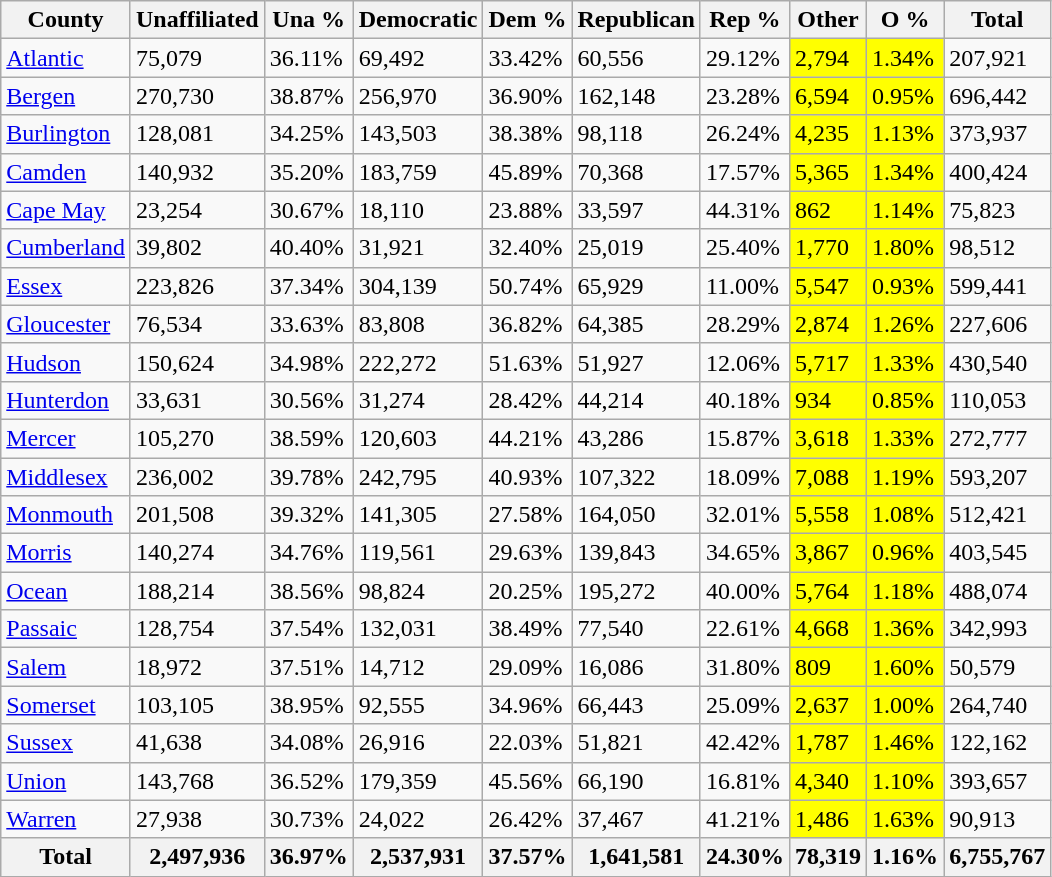<table class="wikitable sortable">
<tr>
<th>County</th>
<th>Unaffiliated</th>
<th>Una %</th>
<th>Democratic</th>
<th>Dem %</th>
<th>Republican</th>
<th>Rep %</th>
<th>Other</th>
<th>O %</th>
<th>Total</th>
</tr>
<tr>
<td><a href='#'>Atlantic</a></td>
<td>75,079</td>
<td>36.11%</td>
<td>69,492</td>
<td>33.42%</td>
<td>60,556</td>
<td>29.12%</td>
<td style="background: yellow; color: black;">2,794</td>
<td style="background: yellow; color: black;">1.34%</td>
<td>207,921</td>
</tr>
<tr>
<td><a href='#'>Bergen</a></td>
<td>270,730</td>
<td>38.87%</td>
<td>256,970</td>
<td>36.90%</td>
<td>162,148</td>
<td>23.28%</td>
<td style="background: yellow; color: black;">6,594</td>
<td style="background: yellow; color: black;">0.95%</td>
<td>696,442</td>
</tr>
<tr>
<td><a href='#'>Burlington</a></td>
<td>128,081</td>
<td>34.25%</td>
<td>143,503</td>
<td>38.38%</td>
<td>98,118</td>
<td>26.24%</td>
<td style="background: yellow; color: black;">4,235</td>
<td style="background: yellow; color: black;">1.13%</td>
<td>373,937</td>
</tr>
<tr>
<td><a href='#'>Camden</a></td>
<td>140,932</td>
<td>35.20%</td>
<td>183,759</td>
<td>45.89%</td>
<td>70,368</td>
<td>17.57%</td>
<td style="background: yellow; color: black;">5,365</td>
<td style="background: yellow; color: black;">1.34%</td>
<td>400,424</td>
</tr>
<tr>
<td><a href='#'>Cape May</a></td>
<td>23,254</td>
<td>30.67%</td>
<td>18,110</td>
<td>23.88%</td>
<td>33,597</td>
<td>44.31%</td>
<td style="background: yellow; color: black;">862</td>
<td style="background: yellow; color: black;">1.14%</td>
<td>75,823</td>
</tr>
<tr>
<td><a href='#'>Cumberland</a></td>
<td>39,802</td>
<td>40.40%</td>
<td>31,921</td>
<td>32.40%</td>
<td>25,019</td>
<td>25.40%</td>
<td style="background: yellow; color: black;">1,770</td>
<td style="background: yellow; color: black;">1.80%</td>
<td>98,512</td>
</tr>
<tr>
<td><a href='#'>Essex</a></td>
<td>223,826</td>
<td>37.34%</td>
<td>304,139</td>
<td>50.74%</td>
<td>65,929</td>
<td>11.00%</td>
<td style="background: yellow; color: black;">5,547</td>
<td style="background: yellow; color: black;">0.93%</td>
<td>599,441</td>
</tr>
<tr>
<td><a href='#'>Gloucester</a></td>
<td>76,534</td>
<td>33.63%</td>
<td>83,808</td>
<td>36.82%</td>
<td>64,385</td>
<td>28.29%</td>
<td style="background: yellow; color: black;">2,874</td>
<td style="background: yellow; color: black;">1.26%</td>
<td>227,606</td>
</tr>
<tr>
<td><a href='#'>Hudson</a></td>
<td>150,624</td>
<td>34.98%</td>
<td>222,272</td>
<td>51.63%</td>
<td>51,927</td>
<td>12.06%</td>
<td style="background: yellow; color: black;">5,717</td>
<td style="background: yellow; color: black;">1.33%</td>
<td>430,540</td>
</tr>
<tr>
<td><a href='#'>Hunterdon</a></td>
<td>33,631</td>
<td>30.56%</td>
<td>31,274</td>
<td>28.42%</td>
<td>44,214</td>
<td>40.18%</td>
<td style="background: yellow; color: black;">934</td>
<td style="background: yellow; color: black;">0.85%</td>
<td>110,053</td>
</tr>
<tr>
<td><a href='#'>Mercer</a></td>
<td>105,270</td>
<td>38.59%</td>
<td>120,603</td>
<td>44.21%</td>
<td>43,286</td>
<td>15.87%</td>
<td style="background: yellow; color: black;">3,618</td>
<td style="background: yellow; color: black;">1.33%</td>
<td>272,777</td>
</tr>
<tr>
<td><a href='#'>Middlesex</a></td>
<td>236,002</td>
<td>39.78%</td>
<td>242,795</td>
<td>40.93%</td>
<td>107,322</td>
<td>18.09%</td>
<td style="background: yellow; color: black;">7,088</td>
<td style="background: yellow; color: black;">1.19%</td>
<td>593,207</td>
</tr>
<tr>
<td><a href='#'>Monmouth</a></td>
<td>201,508</td>
<td>39.32%</td>
<td>141,305</td>
<td>27.58%</td>
<td>164,050</td>
<td>32.01%</td>
<td style="background: yellow; color: black;">5,558</td>
<td style="background: yellow; color: black;">1.08%</td>
<td>512,421</td>
</tr>
<tr>
<td><a href='#'>Morris</a></td>
<td>140,274</td>
<td>34.76%</td>
<td>119,561</td>
<td>29.63%</td>
<td>139,843</td>
<td>34.65%</td>
<td style="background: yellow; color: black;">3,867</td>
<td style="background: yellow; color: black;">0.96%</td>
<td>403,545</td>
</tr>
<tr>
<td><a href='#'>Ocean</a></td>
<td>188,214</td>
<td>38.56%</td>
<td>98,824</td>
<td>20.25%</td>
<td>195,272</td>
<td>40.00%</td>
<td style="background: yellow; color: black;">5,764</td>
<td style="background: yellow; color: black;">1.18%</td>
<td>488,074</td>
</tr>
<tr>
<td><a href='#'>Passaic</a></td>
<td>128,754</td>
<td>37.54%</td>
<td>132,031</td>
<td>38.49%</td>
<td>77,540</td>
<td>22.61%</td>
<td style="background: yellow; color: black;">4,668</td>
<td style="background: yellow; color: black;">1.36%</td>
<td>342,993</td>
</tr>
<tr>
<td><a href='#'>Salem</a></td>
<td>18,972</td>
<td>37.51%</td>
<td>14,712</td>
<td>29.09%</td>
<td>16,086</td>
<td>31.80%</td>
<td style="background: yellow; color: black;">809</td>
<td style="background: yellow; color: black;">1.60%</td>
<td>50,579</td>
</tr>
<tr>
<td><a href='#'>Somerset</a></td>
<td>103,105</td>
<td>38.95%</td>
<td>92,555</td>
<td>34.96%</td>
<td>66,443</td>
<td>25.09%</td>
<td style="background: yellow; color: black;">2,637</td>
<td style="background: yellow; color: black;">1.00%</td>
<td>264,740</td>
</tr>
<tr>
<td><a href='#'>Sussex</a></td>
<td>41,638</td>
<td>34.08%</td>
<td>26,916</td>
<td>22.03%</td>
<td>51,821</td>
<td>42.42%</td>
<td style="background: yellow; color: black;">1,787</td>
<td style="background: yellow; color: black;">1.46%</td>
<td>122,162</td>
</tr>
<tr>
<td><a href='#'>Union</a></td>
<td>143,768</td>
<td>36.52%</td>
<td>179,359</td>
<td>45.56%</td>
<td>66,190</td>
<td>16.81%</td>
<td style="background: yellow; color: black;">4,340</td>
<td style="background: yellow; color: black;">1.10%</td>
<td>393,657</td>
</tr>
<tr>
<td><a href='#'>Warren</a></td>
<td>27,938</td>
<td>30.73%</td>
<td>24,022</td>
<td>26.42%</td>
<td>37,467</td>
<td>41.21%</td>
<td style="background: yellow; color: black;">1,486</td>
<td style="background: yellow; color: black;">1.63%</td>
<td>90,913</td>
</tr>
<tr>
<th>Total</th>
<th>2,497,936</th>
<th>36.97%</th>
<th>2,537,931</th>
<th>37.57%</th>
<th>1,641,581</th>
<th>24.30%</th>
<th>78,319</th>
<th>1.16%</th>
<th>6,755,767</th>
</tr>
</table>
